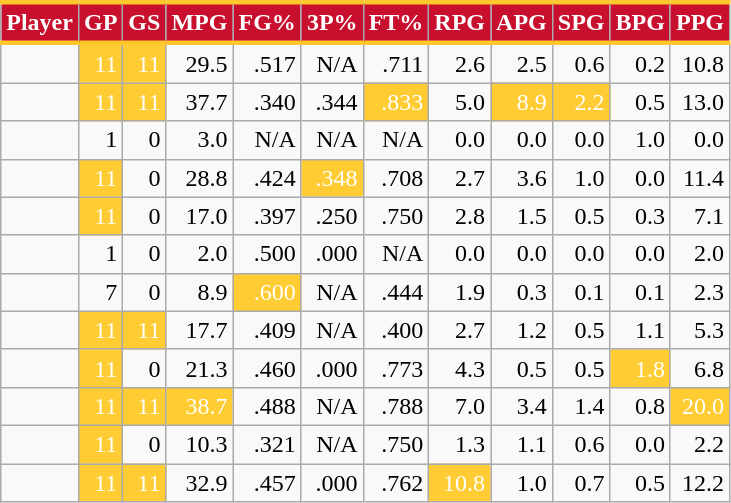<table class="wikitable sortable" style="text-align:right;">
<tr>
<th style="background:#C8102E; color:#FFFFFF; border-top:#FFC72C 3px solid; border-bottom:#FFC72C 3px solid;">Player</th>
<th style="background:#C8102E; color:#FFFFFF; border-top:#FFC72C 3px solid; border-bottom:#FFC72C 3px solid;">GP</th>
<th style="background:#C8102E; color:#FFFFFF; border-top:#FFC72C 3px solid; border-bottom:#FFC72C 3px solid;">GS</th>
<th style="background:#C8102E; color:#FFFFFF; border-top:#FFC72C 3px solid; border-bottom:#FFC72C 3px solid;">MPG</th>
<th style="background:#C8102E; color:#FFFFFF; border-top:#FFC72C 3px solid; border-bottom:#FFC72C 3px solid;">FG%</th>
<th style="background:#C8102E; color:#FFFFFF; border-top:#FFC72C 3px solid; border-bottom:#FFC72C 3px solid;">3P%</th>
<th style="background:#C8102E; color:#FFFFFF; border-top:#FFC72C 3px solid; border-bottom:#FFC72C 3px solid;">FT%</th>
<th style="background:#C8102E; color:#FFFFFF; border-top:#FFC72C 3px solid; border-bottom:#FFC72C 3px solid;">RPG</th>
<th style="background:#C8102E; color:#FFFFFF; border-top:#FFC72C 3px solid; border-bottom:#FFC72C 3px solid;">APG</th>
<th style="background:#C8102E; color:#FFFFFF; border-top:#FFC72C 3px solid; border-bottom:#FFC72C 3px solid;">SPG</th>
<th style="background:#C8102E; color:#FFFFFF; border-top:#FFC72C 3px solid; border-bottom:#FFC72C 3px solid;">BPG</th>
<th style="background:#C8102E; color:#FFFFFF; border-top:#FFC72C 3px solid; border-bottom:#FFC72C 3px solid;">PPG</th>
</tr>
<tr>
<td><strong></strong></td>
<td style="background:#FC3;color:white;">11</td>
<td style="background:#FC3;color:white;">11</td>
<td>29.5</td>
<td>.517</td>
<td>N/A</td>
<td>.711</td>
<td>2.6</td>
<td>2.5</td>
<td>0.6</td>
<td>0.2</td>
<td>10.8</td>
</tr>
<tr>
<td><strong></strong></td>
<td style="background:#FC3;color:white;">11</td>
<td style="background:#FC3;color:white;">11</td>
<td>37.7</td>
<td>.340</td>
<td>.344</td>
<td style="background:#FC3;color:white;">.833</td>
<td>5.0</td>
<td style="background:#FC3;color:white;">8.9</td>
<td style="background:#FC3;color:white;">2.2</td>
<td>0.5</td>
<td>13.0</td>
</tr>
<tr>
<td></td>
<td>1</td>
<td>0</td>
<td>3.0</td>
<td>N/A</td>
<td>N/A</td>
<td>N/A</td>
<td>0.0</td>
<td>0.0</td>
<td>0.0</td>
<td>1.0</td>
<td>0.0</td>
</tr>
<tr>
<td></td>
<td style="background:#FC3;color:white;">11</td>
<td>0</td>
<td>28.8</td>
<td>.424</td>
<td style="background:#FC3;color:white;">.348</td>
<td>.708</td>
<td>2.7</td>
<td>3.6</td>
<td>1.0</td>
<td>0.0</td>
<td>11.4</td>
</tr>
<tr>
<td></td>
<td style="background:#FC3;color:white;">11</td>
<td>0</td>
<td>17.0</td>
<td>.397</td>
<td>.250</td>
<td>.750</td>
<td>2.8</td>
<td>1.5</td>
<td>0.5</td>
<td>0.3</td>
<td>7.1</td>
</tr>
<tr>
<td></td>
<td>1</td>
<td>0</td>
<td>2.0</td>
<td>.500</td>
<td>.000</td>
<td>N/A</td>
<td>0.0</td>
<td>0.0</td>
<td>0.0</td>
<td>0.0</td>
<td>2.0</td>
</tr>
<tr>
<td></td>
<td>7</td>
<td>0</td>
<td>8.9</td>
<td style="background:#FC3;color:white;">.600</td>
<td>N/A</td>
<td>.444</td>
<td>1.9</td>
<td>0.3</td>
<td>0.1</td>
<td>0.1</td>
<td>2.3</td>
</tr>
<tr>
<td><strong></strong></td>
<td style="background:#FC3;color:white;">11</td>
<td style="background:#FC3;color:white;">11</td>
<td>17.7</td>
<td>.409</td>
<td>N/A</td>
<td>.400</td>
<td>2.7</td>
<td>1.2</td>
<td>0.5</td>
<td>1.1</td>
<td>5.3</td>
</tr>
<tr>
<td></td>
<td style="background:#FC3;color:white;">11</td>
<td>0</td>
<td>21.3</td>
<td>.460</td>
<td>.000</td>
<td>.773</td>
<td>4.3</td>
<td>0.5</td>
<td>0.5</td>
<td style="background:#FC3;color:white;">1.8</td>
<td>6.8</td>
</tr>
<tr>
<td><strong></strong></td>
<td style="background:#FC3;color:white;">11</td>
<td style="background:#FC3;color:white;">11</td>
<td style="background:#FC3;color:white;">38.7</td>
<td>.488</td>
<td>N/A</td>
<td>.788</td>
<td>7.0</td>
<td>3.4</td>
<td>1.4</td>
<td>0.8</td>
<td style="background:#FC3;color:white;">20.0</td>
</tr>
<tr>
<td></td>
<td style="background:#FC3;color:white;">11</td>
<td>0</td>
<td>10.3</td>
<td>.321</td>
<td>N/A</td>
<td>.750</td>
<td>1.3</td>
<td>1.1</td>
<td>0.6</td>
<td>0.0</td>
<td>2.2</td>
</tr>
<tr>
<td><strong></strong></td>
<td style="background:#FC3;color:white;">11</td>
<td style="background:#FC3;color:white;">11</td>
<td>32.9</td>
<td>.457</td>
<td>.000</td>
<td>.762</td>
<td style="background:#FC3;color:white;">10.8</td>
<td>1.0</td>
<td>0.7</td>
<td>0.5</td>
<td>12.2</td>
</tr>
</table>
